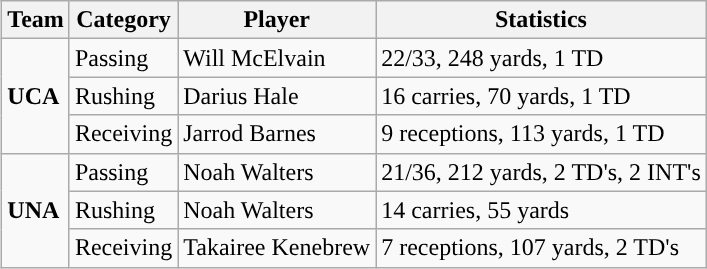<table class="wikitable" style="float: right;">
<tr>
<th>Team</th>
<th>Category</th>
<th>Player</th>
<th>Statistics</th>
</tr>
<tr>
<td rowspan=3><strong>UCA</strong></td>
<td>Passing</td>
<td>Will McElvain</td>
<td>22/33, 248 yards, 1 TD</td>
</tr>
<tr>
<td>Rushing</td>
<td>Darius Hale</td>
<td>16 carries, 70 yards, 1 TD</td>
</tr>
<tr>
<td>Receiving</td>
<td>Jarrod Barnes</td>
<td>9 receptions, 113 yards, 1 TD</td>
</tr>
<tr>
<td rowspan=3><strong>UNA</strong></td>
<td>Passing</td>
<td>Noah Walters</td>
<td>21/36, 212 yards, 2 TD's, 2 INT's</td>
</tr>
<tr>
<td>Rushing</td>
<td>Noah Walters</td>
<td>14 carries, 55 yards</td>
</tr>
<tr>
<td>Receiving</td>
<td>Takairee Kenebrew</td>
<td>7 receptions, 107 yards, 2 TD's</td>
</tr>
</table>
